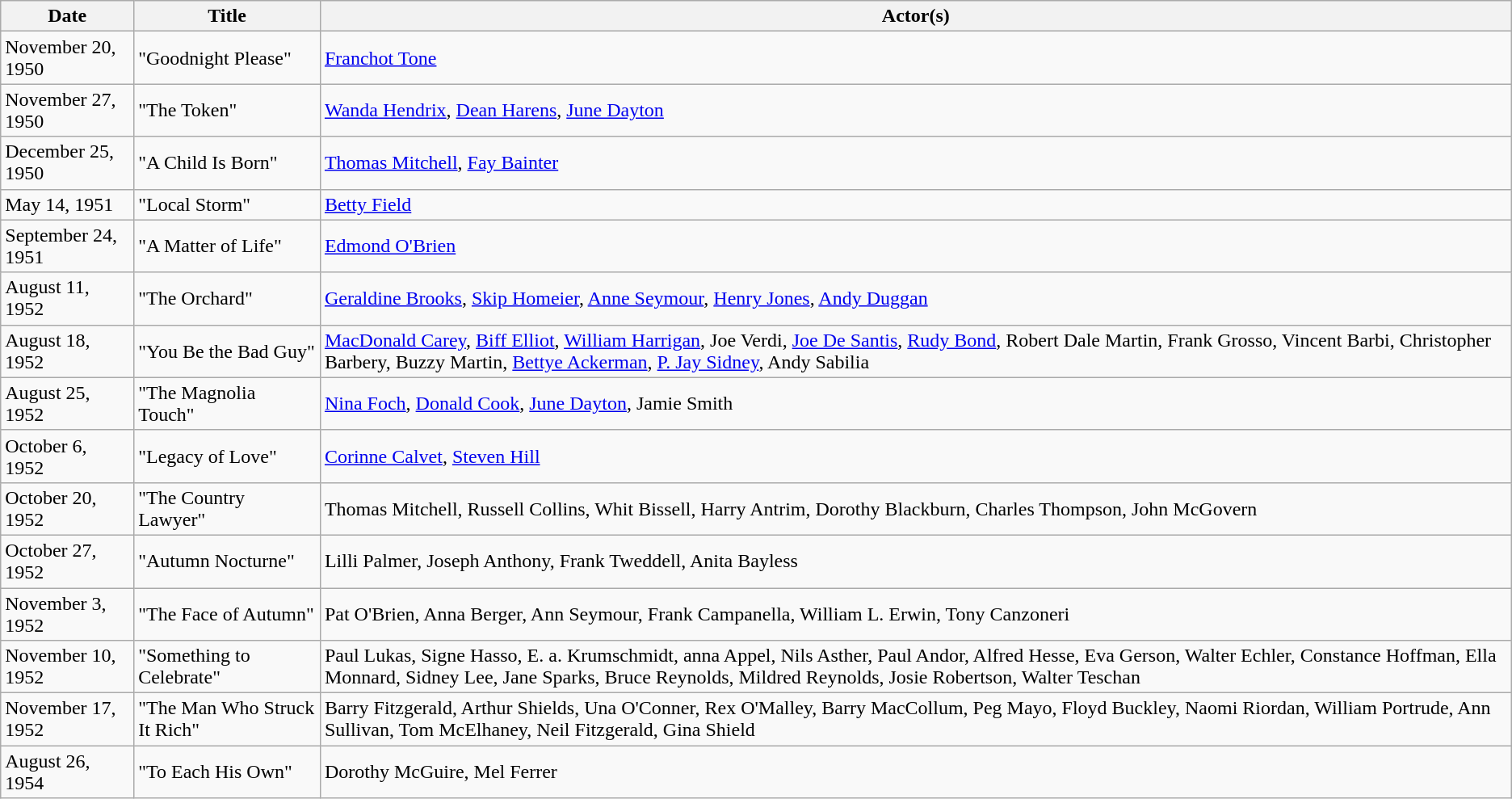<table class="wikitable">
<tr>
<th>Date</th>
<th>Title</th>
<th>Actor(s)</th>
</tr>
<tr>
<td>November 20, 1950</td>
<td>"Goodnight Please"</td>
<td><a href='#'>Franchot Tone</a></td>
</tr>
<tr>
<td>November 27, 1950</td>
<td>"The Token"</td>
<td><a href='#'>Wanda Hendrix</a>, <a href='#'>Dean Harens</a>, <a href='#'>June Dayton</a></td>
</tr>
<tr>
<td>December 25, 1950</td>
<td>"A Child Is Born"</td>
<td><a href='#'>Thomas Mitchell</a>, <a href='#'>Fay Bainter</a></td>
</tr>
<tr>
<td>May 14, 1951</td>
<td>"Local Storm"</td>
<td><a href='#'>Betty Field</a></td>
</tr>
<tr>
<td>September 24, 1951</td>
<td>"A Matter of Life"</td>
<td><a href='#'>Edmond O'Brien</a></td>
</tr>
<tr>
<td>August 11, 1952</td>
<td>"The Orchard"</td>
<td><a href='#'>Geraldine Brooks</a>, <a href='#'>Skip Homeier</a>, <a href='#'>Anne Seymour</a>, <a href='#'>Henry Jones</a>, <a href='#'>Andy Duggan</a></td>
</tr>
<tr>
<td>August 18, 1952</td>
<td>"You Be the Bad Guy"</td>
<td><a href='#'>MacDonald Carey</a>, <a href='#'>Biff Elliot</a>, <a href='#'>William Harrigan</a>, Joe Verdi, <a href='#'>Joe De Santis</a>, <a href='#'>Rudy Bond</a>, Robert Dale Martin, Frank Grosso, Vincent Barbi, Christopher Barbery, Buzzy Martin, <a href='#'>Bettye Ackerman</a>, <a href='#'>P. Jay Sidney</a>, Andy Sabilia</td>
</tr>
<tr>
<td>August 25, 1952</td>
<td>"The Magnolia Touch"</td>
<td><a href='#'>Nina Foch</a>, <a href='#'>Donald Cook</a>, <a href='#'>June Dayton</a>, Jamie Smith</td>
</tr>
<tr>
<td>October 6, 1952</td>
<td>"Legacy of Love"</td>
<td><a href='#'>Corinne Calvet</a>, <a href='#'>Steven Hill</a></td>
</tr>
<tr>
<td>October 20, 1952</td>
<td>"The Country Lawyer"</td>
<td>Thomas Mitchell, Russell Collins, Whit Bissell, Harry Antrim, Dorothy Blackburn, Charles Thompson, John McGovern</td>
</tr>
<tr>
<td>October 27, 1952</td>
<td>"Autumn Nocturne"</td>
<td>Lilli Palmer, Joseph Anthony, Frank Tweddell, Anita Bayless</td>
</tr>
<tr>
<td>November 3, 1952</td>
<td>"The Face of Autumn"</td>
<td>Pat O'Brien, Anna Berger, Ann Seymour, Frank Campanella, William L. Erwin, Tony Canzoneri</td>
</tr>
<tr>
<td>November 10, 1952</td>
<td>"Something to Celebrate"</td>
<td>Paul Lukas, Signe Hasso, E. a. Krumschmidt, anna Appel, Nils Asther, Paul Andor, Alfred Hesse, Eva Gerson, Walter Echler, Constance Hoffman, Ella Monnard, Sidney Lee, Jane Sparks, Bruce Reynolds, Mildred Reynolds, Josie Robertson, Walter Teschan</td>
</tr>
<tr>
<td>November 17, 1952</td>
<td>"The Man Who Struck It Rich"</td>
<td>Barry Fitzgerald, Arthur Shields, Una O'Conner, Rex O'Malley, Barry MacCollum, Peg Mayo, Floyd Buckley, Naomi Riordan, William Portrude, Ann Sullivan, Tom McElhaney, Neil Fitzgerald, Gina Shield</td>
</tr>
<tr>
<td>August 26, 1954</td>
<td>"To Each His Own"</td>
<td>Dorothy McGuire, Mel Ferrer</td>
</tr>
</table>
